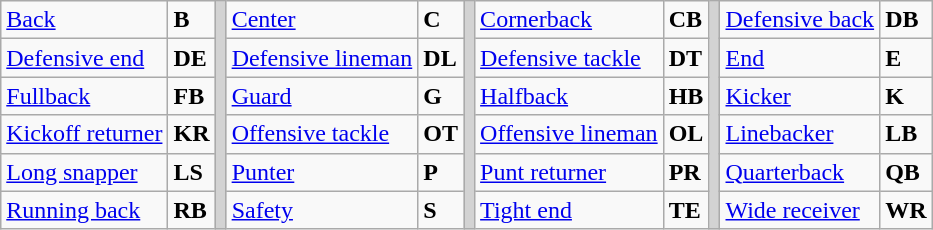<table class="wikitable">
<tr>
<td><a href='#'>Back</a></td>
<td><strong>B</strong></td>
<td rowSpan="6" style="background-color:lightgrey;"></td>
<td><a href='#'>Center</a></td>
<td><strong>C</strong></td>
<td rowSpan="6" style="background-color:lightgrey;"></td>
<td><a href='#'>Cornerback</a></td>
<td><strong>CB</strong></td>
<td rowSpan="6" style="background-color:lightgrey;"></td>
<td><a href='#'>Defensive back</a></td>
<td><strong>DB</strong></td>
</tr>
<tr>
<td><a href='#'>Defensive end</a></td>
<td><strong>DE</strong></td>
<td><a href='#'>Defensive lineman</a></td>
<td><strong>DL</strong></td>
<td><a href='#'>Defensive tackle</a></td>
<td><strong>DT</strong></td>
<td><a href='#'>End</a></td>
<td><strong>E</strong></td>
</tr>
<tr>
<td><a href='#'>Fullback</a></td>
<td><strong>FB</strong></td>
<td><a href='#'>Guard</a></td>
<td><strong>G</strong></td>
<td><a href='#'>Halfback</a></td>
<td><strong>HB</strong></td>
<td><a href='#'>Kicker</a></td>
<td><strong>K</strong></td>
</tr>
<tr>
<td><a href='#'>Kickoff returner</a></td>
<td><strong>KR</strong></td>
<td><a href='#'>Offensive tackle</a></td>
<td><strong>OT</strong></td>
<td><a href='#'>Offensive lineman</a></td>
<td><strong>OL</strong></td>
<td><a href='#'>Linebacker</a></td>
<td><strong>LB</strong></td>
</tr>
<tr>
<td><a href='#'>Long snapper</a></td>
<td><strong>LS</strong></td>
<td><a href='#'>Punter</a></td>
<td><strong>P</strong></td>
<td><a href='#'>Punt returner</a></td>
<td><strong>PR</strong></td>
<td><a href='#'>Quarterback</a></td>
<td><strong>QB</strong></td>
</tr>
<tr>
<td><a href='#'>Running back</a></td>
<td><strong>RB</strong></td>
<td><a href='#'>Safety</a></td>
<td><strong>S</strong></td>
<td><a href='#'>Tight end</a></td>
<td><strong>TE</strong></td>
<td><a href='#'>Wide receiver</a></td>
<td><strong>WR</strong></td>
</tr>
</table>
